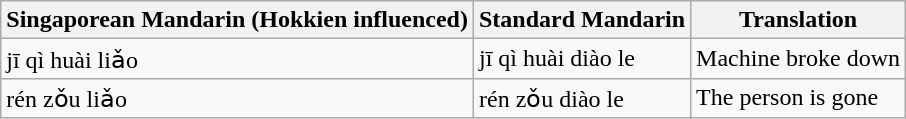<table class=wikitable>
<tr>
<th>Singaporean Mandarin (Hokkien influenced)</th>
<th>Standard Mandarin</th>
<th>Translation</th>
</tr>
<tr>
<td> jī qì huài liǎo</td>
<td> jī qì huài diào le</td>
<td>Machine broke down</td>
</tr>
<tr>
<td> rén zǒu liǎo</td>
<td> rén zǒu diào le</td>
<td>The person is gone</td>
</tr>
</table>
